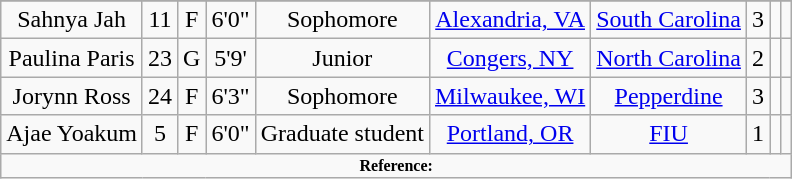<table class="wikitable sortable" style="text-align: center">
<tr align=center>
</tr>
<tr>
<td>Sahnya Jah</td>
<td>11</td>
<td>F</td>
<td>6'0"</td>
<td>Sophomore</td>
<td><a href='#'>Alexandria, VA</a></td>
<td><a href='#'>South Carolina</a></td>
<td>3</td>
<td></td>
<td></td>
</tr>
<tr>
<td>Paulina Paris</td>
<td>23</td>
<td>G</td>
<td>5'9'</td>
<td>Junior</td>
<td><a href='#'>Congers, NY</a></td>
<td><a href='#'>North Carolina</a></td>
<td>2</td>
<td></td>
<td></td>
</tr>
<tr>
<td>Jorynn Ross</td>
<td>24</td>
<td>F</td>
<td>6'3"</td>
<td>Sophomore</td>
<td><a href='#'>Milwaukee, WI</a></td>
<td><a href='#'>Pepperdine</a></td>
<td>3</td>
<td></td>
<td></td>
</tr>
<tr>
<td>Ajae Yoakum</td>
<td>5</td>
<td>F</td>
<td>6'0"</td>
<td>Graduate student</td>
<td><a href='#'>Portland, OR</a></td>
<td><a href='#'>FIU</a></td>
<td>1</td>
<td></td>
<td></td>
</tr>
<tr>
<td colspan="11" style="font-size:8pt; text-align:center;"><strong>Reference:</strong></td>
</tr>
</table>
